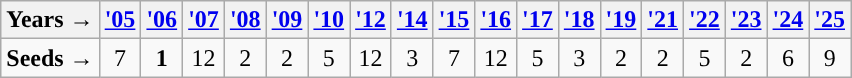<table class="wikitable">
<tr>
<th>Years →</th>
<th><a href='#'>'05</a></th>
<th><a href='#'>'06</a></th>
<th><a href='#'>'07</a></th>
<th><a href='#'>'08</a></th>
<th><a href='#'>'09</a></th>
<th><a href='#'>'10</a></th>
<th><a href='#'>'12</a></th>
<th><a href='#'>'14</a></th>
<th><a href='#'>'15</a></th>
<th><a href='#'>'16</a></th>
<th><a href='#'>'17</a></th>
<th><a href='#'>'18</a></th>
<th><a href='#'>'19</a></th>
<th><a href='#'>'21</a></th>
<th><a href='#'>'22</a></th>
<th><a href='#'>'23</a></th>
<th><a href='#'>'24</a></th>
<th><a href='#'>'25</a></th>
</tr>
<tr align=center>
<td style="text-align:left; "><strong>Seeds →</strong></td>
<td>7</td>
<td><strong>1</strong></td>
<td>12</td>
<td>2</td>
<td>2</td>
<td>5</td>
<td>12</td>
<td>3</td>
<td>7</td>
<td>12</td>
<td>5</td>
<td>3</td>
<td>2</td>
<td>2</td>
<td>5</td>
<td>2</td>
<td>6</td>
<td>9</td>
</tr>
</table>
